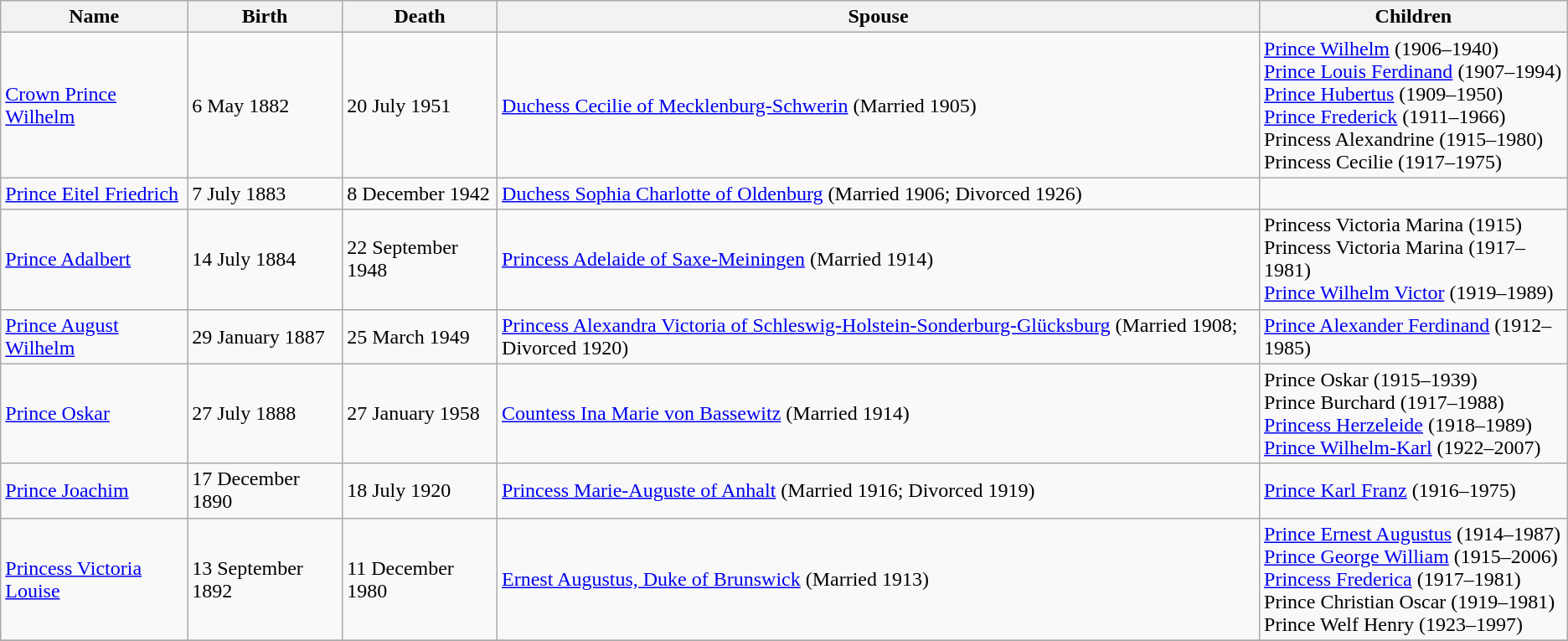<table class="wikitable">
<tr>
<th>Name</th>
<th>Birth</th>
<th>Death</th>
<th>Spouse</th>
<th>Children</th>
</tr>
<tr>
<td><a href='#'>Crown Prince Wilhelm</a></td>
<td>6 May 1882</td>
<td>20 July 1951</td>
<td><a href='#'>Duchess Cecilie of Mecklenburg-Schwerin</a> (Married 1905)</td>
<td><a href='#'>Prince Wilhelm</a> (1906–1940)<br><a href='#'>Prince Louis Ferdinand</a> (1907–1994)<br><a href='#'>Prince Hubertus</a> (1909–1950)<br><a href='#'>Prince Frederick</a> (1911–1966)<br>Princess Alexandrine (1915–1980)<br>Princess Cecilie (1917–1975)</td>
</tr>
<tr>
<td><a href='#'>Prince Eitel Friedrich</a></td>
<td>7 July 1883</td>
<td>8 December 1942</td>
<td><a href='#'>Duchess Sophia Charlotte of Oldenburg</a> (Married 1906; Divorced 1926)</td>
<td></td>
</tr>
<tr>
<td><a href='#'>Prince Adalbert</a></td>
<td>14 July 1884</td>
<td>22 September 1948</td>
<td><a href='#'>Princess Adelaide of Saxe-Meiningen</a> (Married 1914)</td>
<td>Princess Victoria Marina (1915)<br>Princess Victoria Marina (1917–1981)<br><a href='#'>Prince Wilhelm Victor</a> (1919–1989)</td>
</tr>
<tr>
<td><a href='#'>Prince August Wilhelm</a></td>
<td>29 January 1887</td>
<td>25 March 1949</td>
<td><a href='#'>Princess Alexandra Victoria of Schleswig-Holstein-Sonderburg-Glücksburg</a> (Married 1908; Divorced 1920)</td>
<td><a href='#'>Prince Alexander Ferdinand</a> (1912–1985)</td>
</tr>
<tr>
<td><a href='#'>Prince Oskar</a></td>
<td>27 July 1888</td>
<td>27 January 1958</td>
<td><a href='#'>Countess Ina Marie von Bassewitz</a> (Married 1914)</td>
<td>Prince Oskar (1915–1939)<br>Prince Burchard (1917–1988)<br><a href='#'>Princess Herzeleide</a> (1918–1989)<br><a href='#'>Prince Wilhelm-Karl</a> (1922–2007)</td>
</tr>
<tr>
<td><a href='#'>Prince Joachim</a></td>
<td>17 December 1890</td>
<td>18 July 1920</td>
<td><a href='#'>Princess Marie-Auguste of Anhalt</a> (Married 1916; Divorced 1919)</td>
<td><a href='#'>Prince Karl Franz</a> (1916–1975)</td>
</tr>
<tr>
<td><a href='#'>Princess Victoria Louise</a></td>
<td>13 September 1892</td>
<td>11 December 1980</td>
<td><a href='#'>Ernest Augustus, Duke of Brunswick</a> (Married 1913)</td>
<td><a href='#'>Prince Ernest Augustus</a> (1914–1987)<br><a href='#'>Prince George William</a> (1915–2006)<br><a href='#'>Princess Frederica</a> (1917–1981)<br>Prince Christian Oscar (1919–1981)<br>Prince Welf Henry (1923–1997)</td>
</tr>
<tr>
</tr>
</table>
